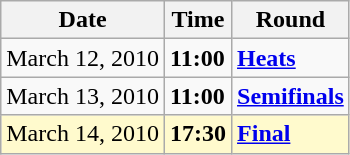<table class="wikitable">
<tr>
<th>Date</th>
<th>Time</th>
<th>Round</th>
</tr>
<tr>
<td>March 12, 2010</td>
<td><strong>11:00</strong></td>
<td><strong><a href='#'>Heats</a></strong></td>
</tr>
<tr>
<td>March 13, 2010</td>
<td><strong>11:00</strong></td>
<td><strong><a href='#'>Semifinals</a></strong></td>
</tr>
<tr style=background:lemonchiffon>
<td>March 14, 2010</td>
<td><strong>17:30</strong></td>
<td><strong><a href='#'>Final</a></strong></td>
</tr>
</table>
